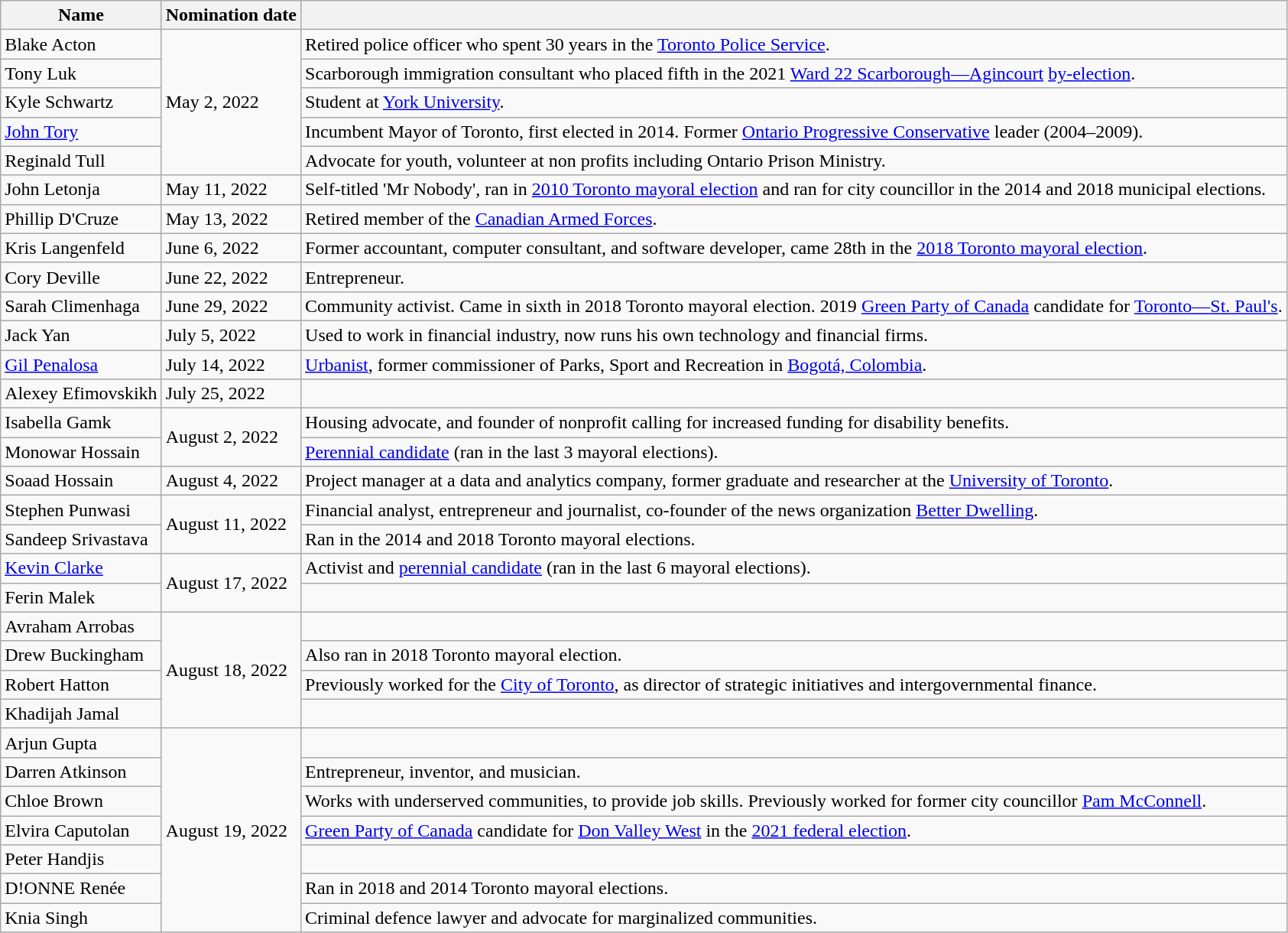<table class="wikitable sortable">
<tr>
<th>Name</th>
<th>Nomination date</th>
<th></th>
</tr>
<tr>
<td>Blake Acton</td>
<td rowspan="5">May 2, 2022</td>
<td>Retired police officer who spent 30 years in the <a href='#'>Toronto Police Service</a>.</td>
</tr>
<tr>
<td>Tony Luk</td>
<td>Scarborough immigration consultant who placed fifth in the 2021 <a href='#'>Ward 22 Scarborough—Agincourt</a> <a href='#'>by-election</a>.</td>
</tr>
<tr>
<td>Kyle Schwartz</td>
<td>Student at <a href='#'>York University</a>.</td>
</tr>
<tr>
<td><a href='#'>John Tory</a></td>
<td>Incumbent Mayor of Toronto, first elected in 2014. Former <a href='#'>Ontario Progressive Conservative</a> leader (2004–2009).</td>
</tr>
<tr>
<td>Reginald Tull</td>
<td>Advocate for youth, volunteer at non profits including Ontario Prison Ministry.</td>
</tr>
<tr>
<td>John Letonja</td>
<td>May 11, 2022</td>
<td>Self-titled 'Mr Nobody', ran in <a href='#'>2010 Toronto mayoral election</a> and ran for city councillor in the 2014 and 2018 municipal elections.</td>
</tr>
<tr>
<td>Phillip D'Cruze</td>
<td>May 13, 2022</td>
<td>Retired member of the <a href='#'>Canadian Armed Forces</a>.</td>
</tr>
<tr>
<td>Kris Langenfeld</td>
<td>June 6, 2022</td>
<td>Former accountant, computer consultant, and software developer, came 28th in the <a href='#'>2018 Toronto mayoral election</a>.</td>
</tr>
<tr>
<td>Cory Deville</td>
<td>June 22, 2022</td>
<td>Entrepreneur.</td>
</tr>
<tr>
<td>Sarah Climenhaga</td>
<td>June 29, 2022</td>
<td>Community activist. Came in sixth in 2018 Toronto mayoral election. 2019 <a href='#'>Green Party of Canada</a> candidate for <a href='#'>Toronto—St. Paul's</a>.</td>
</tr>
<tr>
<td>Jack Yan</td>
<td>July 5, 2022</td>
<td>Used to work in financial industry, now runs his own technology and financial firms.</td>
</tr>
<tr>
<td><a href='#'>Gil Penalosa</a></td>
<td>July 14, 2022</td>
<td><a href='#'>Urbanist</a>, former commissioner of Parks, Sport and Recreation in <a href='#'>Bogotá, Colombia</a>.</td>
</tr>
<tr>
<td>Alexey Efimovskikh</td>
<td>July 25, 2022</td>
<td></td>
</tr>
<tr>
<td>Isabella Gamk</td>
<td rowspan="2">August 2, 2022</td>
<td>Housing advocate, and founder of nonprofit calling for increased funding for disability benefits.</td>
</tr>
<tr>
<td>Monowar Hossain</td>
<td><a href='#'>Perennial candidate</a> (ran in the last 3 mayoral elections).</td>
</tr>
<tr>
<td>Soaad Hossain</td>
<td>August 4, 2022</td>
<td>Project manager at a data and analytics company, former graduate and researcher at the <a href='#'>University of Toronto</a>.</td>
</tr>
<tr>
<td>Stephen Punwasi</td>
<td rowspan="2">August 11, 2022</td>
<td>Financial analyst, entrepreneur and journalist, co-founder of the news organization <a href='#'>Better Dwelling</a>.</td>
</tr>
<tr>
<td>Sandeep Srivastava</td>
<td>Ran in the 2014 and 2018 Toronto mayoral elections.</td>
</tr>
<tr>
<td><a href='#'>Kevin Clarke</a></td>
<td rowspan="2">August 17, 2022</td>
<td>Activist and <a href='#'>perennial candidate</a> (ran in the last 6 mayoral elections).</td>
</tr>
<tr>
<td>Ferin Malek</td>
<td></td>
</tr>
<tr>
<td>Avraham Arrobas</td>
<td rowspan="4">August 18, 2022</td>
<td></td>
</tr>
<tr>
<td>Drew Buckingham</td>
<td>Also ran in 2018 Toronto mayoral election.</td>
</tr>
<tr>
<td>Robert Hatton</td>
<td>Previously worked for the <a href='#'>City of Toronto</a>, as director of strategic initiatives and intergovernmental finance.</td>
</tr>
<tr>
<td>Khadijah Jamal</td>
<td></td>
</tr>
<tr>
<td>Arjun Gupta</td>
<td rowspan="7">August 19, 2022</td>
<td></td>
</tr>
<tr>
<td>Darren Atkinson</td>
<td>Entrepreneur, inventor, and musician.</td>
</tr>
<tr>
<td>Chloe Brown</td>
<td>Works with underserved communities, to provide job skills. Previously worked for former city councillor <a href='#'>Pam McConnell</a>.</td>
</tr>
<tr>
<td>Elvira Caputolan</td>
<td><a href='#'>Green Party of Canada</a> candidate for <a href='#'>Don Valley West</a> in the <a href='#'>2021 federal election</a>.</td>
</tr>
<tr>
<td>Peter Handjis</td>
<td></td>
</tr>
<tr>
<td>D!ONNE Renée</td>
<td>Ran in 2018 and 2014 Toronto mayoral elections.</td>
</tr>
<tr>
<td>Knia Singh</td>
<td>Criminal defence lawyer and advocate for marginalized communities.</td>
</tr>
</table>
